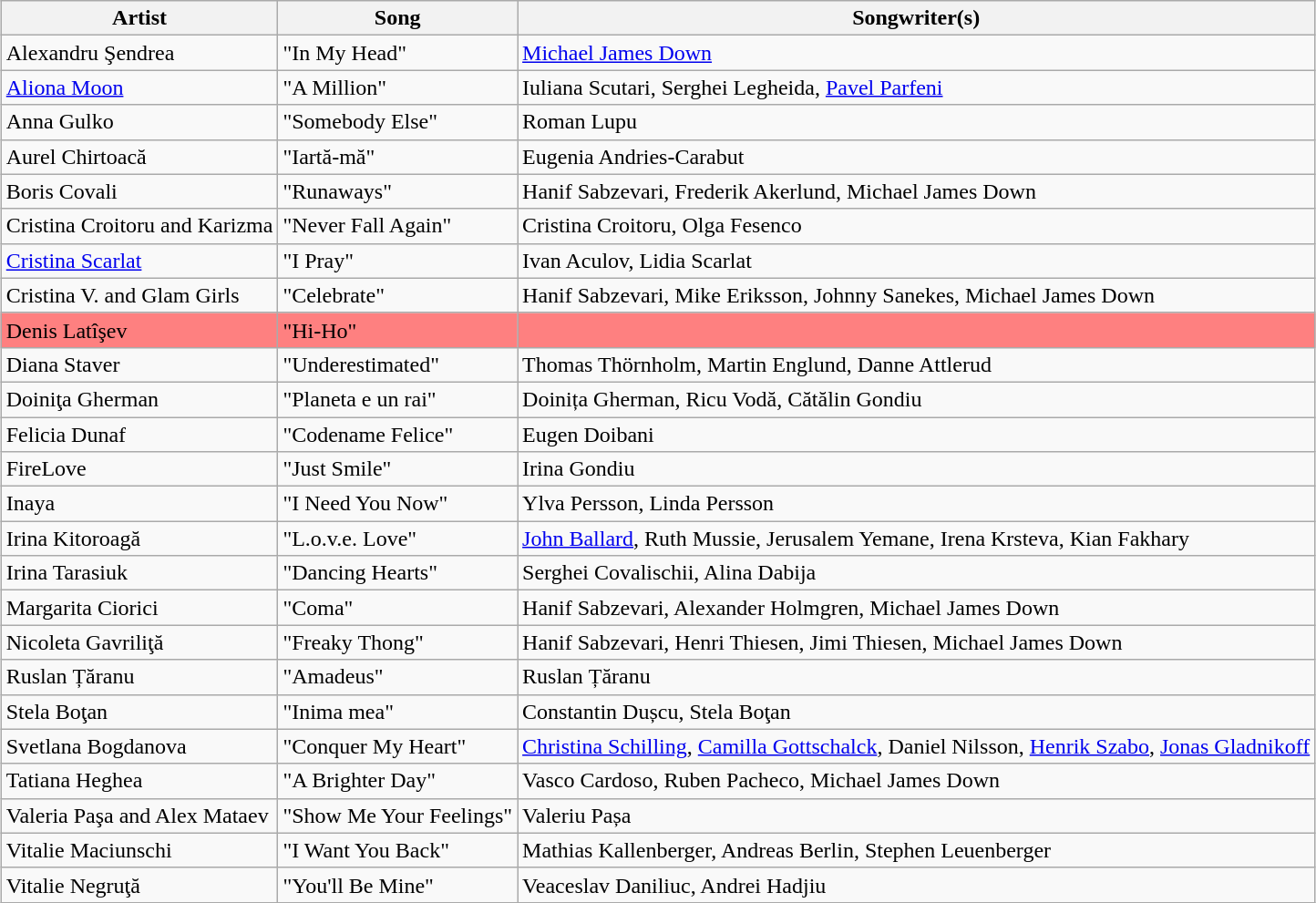<table class="sortable wikitable" style="margin: 1em auto 1em auto">
<tr>
<th>Artist</th>
<th>Song</th>
<th>Songwriter(s)</th>
</tr>
<tr>
<td>Alexandru Şendrea</td>
<td>"In My Head"</td>
<td><a href='#'>Michael James Down</a></td>
</tr>
<tr>
<td><a href='#'>Aliona Moon</a></td>
<td>"A Million"</td>
<td>Iuliana Scutari, Serghei Legheida, <a href='#'>Pavel Parfeni</a></td>
</tr>
<tr>
<td>Anna Gulko</td>
<td>"Somebody Else"</td>
<td>Roman Lupu</td>
</tr>
<tr>
<td>Aurel Chirtoacă</td>
<td>"Iartă-mă"</td>
<td>Eugenia Andries-Carabut</td>
</tr>
<tr>
<td>Boris Covali</td>
<td>"Runaways"</td>
<td>Hanif Sabzevari, Frederik Akerlund, Michael James Down</td>
</tr>
<tr>
<td>Cristina Croitoru and Karizma</td>
<td>"Never Fall Again"</td>
<td>Cristina Croitoru, Olga Fesenco</td>
</tr>
<tr>
<td><a href='#'>Cristina Scarlat</a></td>
<td>"I Pray"</td>
<td>Ivan Aculov, Lidia Scarlat</td>
</tr>
<tr>
<td>Cristina V. and Glam Girls</td>
<td>"Celebrate"</td>
<td>Hanif Sabzevari, Mike Eriksson, Johnny Sanekes, Michael James Down</td>
</tr>
<tr style="background:#fe8080;">
<td>Denis Latîşev</td>
<td>"Hi-Ho"</td>
<td></td>
</tr>
<tr>
<td>Diana Staver</td>
<td>"Underestimated"</td>
<td>Thomas Thörnholm, Martin Englund, Danne Attlerud</td>
</tr>
<tr>
<td>Doiniţa Gherman</td>
<td>"Planeta e un rai"</td>
<td>Doinița Gherman, Ricu Vodă, Cătălin Gondiu</td>
</tr>
<tr>
<td>Felicia Dunaf</td>
<td>"Codename Felice"</td>
<td>Eugen Doibani</td>
</tr>
<tr>
<td>FireLove</td>
<td>"Just Smile"</td>
<td>Irina Gondiu</td>
</tr>
<tr>
<td>Inaya</td>
<td>"I Need You Now"</td>
<td>Ylva Persson, Linda Persson</td>
</tr>
<tr>
<td>Irina Kitoroagă</td>
<td>"L.o.v.e. Love"</td>
<td><a href='#'>John Ballard</a>, Ruth Mussie, Jerusalem Yemane, Irena Krsteva, Kian Fakhary</td>
</tr>
<tr>
<td>Irina Tarasiuk</td>
<td>"Dancing Hearts"</td>
<td>Serghei Covalischii, Alina Dabija</td>
</tr>
<tr>
<td>Margarita Ciorici</td>
<td>"Coma"</td>
<td>Hanif Sabzevari, Alexander Holmgren, Michael James Down</td>
</tr>
<tr>
<td>Nicoleta Gavriliţă</td>
<td>"Freaky Thong"</td>
<td>Hanif Sabzevari, Henri Thiesen, Jimi Thiesen, Michael James Down</td>
</tr>
<tr>
<td>Ruslan Țăranu</td>
<td>"Amadeus"</td>
<td>Ruslan Țăranu</td>
</tr>
<tr>
<td>Stela Boţan</td>
<td>"Inima mea"</td>
<td>Constantin Dușcu, Stela Boţan</td>
</tr>
<tr>
<td>Svetlana Bogdanova</td>
<td>"Conquer My Heart"</td>
<td><a href='#'>Christina Schilling</a>, <a href='#'>Camilla Gottschalck</a>, Daniel Nilsson, <a href='#'>Henrik Szabo</a>, <a href='#'>Jonas Gladnikoff</a></td>
</tr>
<tr>
<td>Tatiana Heghea</td>
<td>"A Brighter Day"</td>
<td>Vasco Cardoso, Ruben Pacheco, Michael James Down</td>
</tr>
<tr>
<td>Valeria Paşa and Alex Mataev</td>
<td>"Show Me Your Feelings"</td>
<td>Valeriu Pașa</td>
</tr>
<tr>
<td>Vitalie Maciunschi</td>
<td>"I Want You Back"</td>
<td>Mathias Kallenberger, Andreas Berlin, Stephen Leuenberger</td>
</tr>
<tr>
<td>Vitalie Negruţă</td>
<td>"You'll Be Mine"</td>
<td>Veaceslav Daniliuc, Andrei Hadjiu</td>
</tr>
</table>
